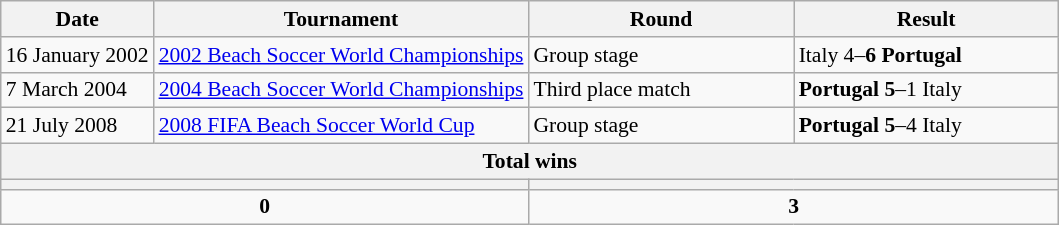<table class="wikitable" style=font-size:90%>
<tr>
<th>Date</th>
<th>Tournament</th>
<th width=170>Round</th>
<th width=170>Result</th>
</tr>
<tr>
<td>16 January 2002</td>
<td><a href='#'>2002 Beach Soccer World Championships</a></td>
<td>Group stage</td>
<td>Italy 4–<strong>6 Portugal</strong></td>
</tr>
<tr>
<td>7 March 2004</td>
<td><a href='#'>2004 Beach Soccer World Championships</a></td>
<td>Third place match</td>
<td><strong>Portugal 5</strong>–1 Italy</td>
</tr>
<tr>
<td>21 July 2008</td>
<td><a href='#'>2008 FIFA Beach Soccer World Cup</a></td>
<td>Group stage</td>
<td><strong>Portugal 5</strong>–4 Italy </td>
</tr>
<tr>
<th colspan=4>Total wins</th>
</tr>
<tr>
<th colspan=2></th>
<th colspan=2></th>
</tr>
<tr>
<td colspan=2 align=center><strong>0</strong></td>
<td align=center colspan=2><strong>3</strong></td>
</tr>
</table>
